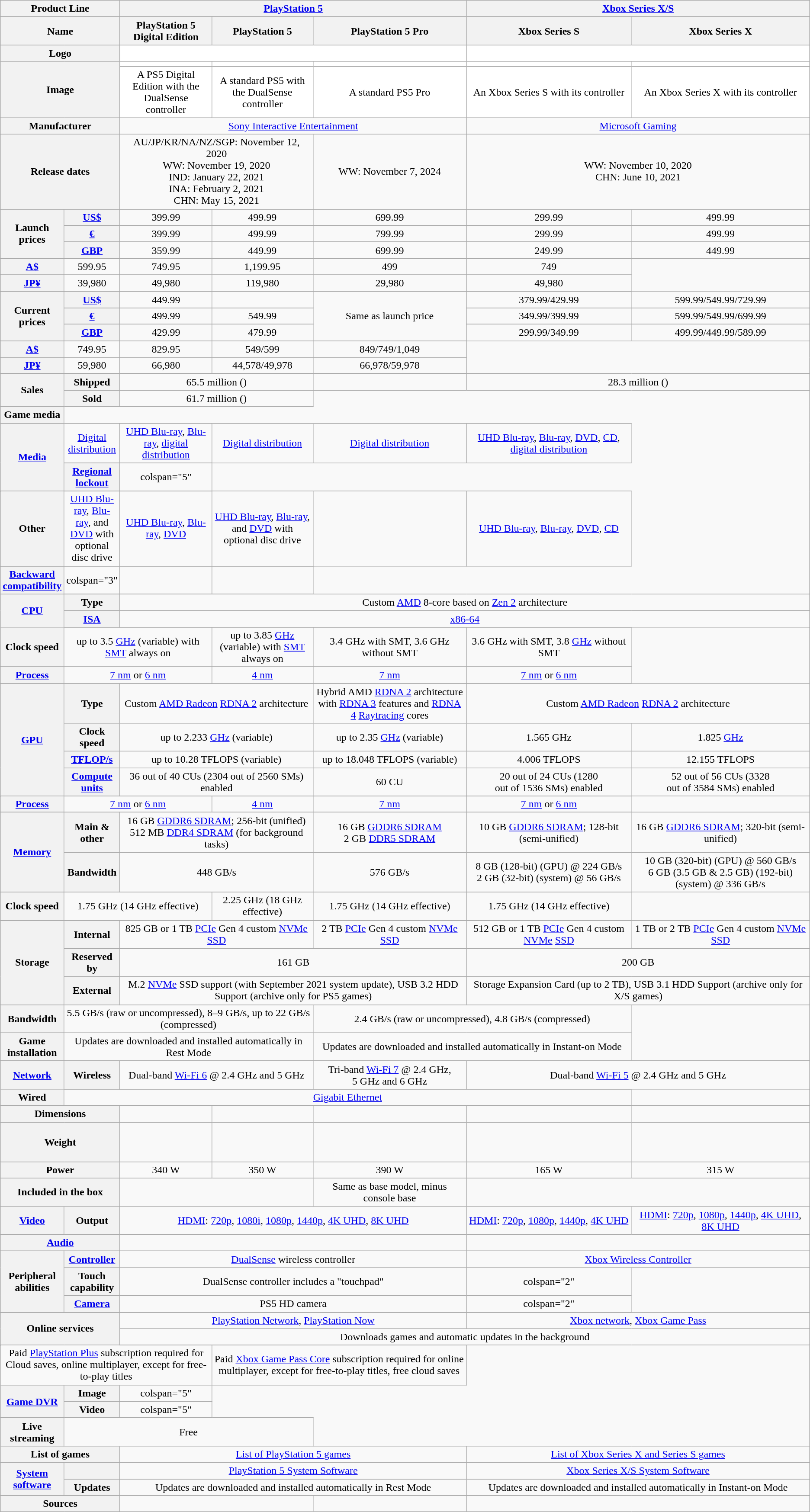<table class="wikitable">
<tr>
<th colspan="2" scope="col">Product Line</th>
<th colspan="3" style="width:45%"><a href='#'>PlayStation 5</a></th>
<th colspan="2" style="width:45%"><a href='#'>Xbox Series X/S</a></th>
</tr>
<tr>
<th colspan="2" scope="row">Name</th>
<th>PlayStation 5 Digital Edition</th>
<th>PlayStation 5</th>
<th>PlayStation 5 Pro</th>
<th>Xbox Series S</th>
<th>Xbox Series X</th>
</tr>
<tr style="background: white; text-align: center;">
<th colspan="2" scope="row">Logo</th>
<td colspan="3"></td>
<td colspan="2"></td>
</tr>
<tr style="background: white; text-align: center;">
<th colspan="2" rowspan="2" scope="row">Image</th>
<td></td>
<td></td>
<td></td>
<td></td>
<td></td>
</tr>
<tr style="background: white; text-align: center;">
<td>A PS5 Digital Edition with the DualSense controller</td>
<td>A standard PS5 with the DualSense controller</td>
<td>A standard PS5 Pro</td>
<td>An Xbox Series S with its controller</td>
<td>An Xbox Series X with its controller</td>
</tr>
<tr align="center">
<th colspan="2" scope="row">Manufacturer</th>
<td colspan="3"><a href='#'>Sony Interactive Entertainment</a></td>
<td colspan="2"><a href='#'>Microsoft Gaming</a></td>
</tr>
<tr>
</tr>
<tr align="center">
<th colspan="2" scope="row">Release dates</th>
<td colspan="2">AU/JP/KR/NA/NZ/SGP: November 12, 2020<br>WW: November 19, 2020<br> IND: January 22, 2021 <br> INA: February 2, 2021<br>CHN: May 15, 2021</td>
<td>WW: November 7, 2024</td>
<td colspan="2">WW: November 10, 2020 <br> CHN: June 10, 2021</td>
</tr>
<tr>
</tr>
<tr style="text-align: center;">
<th rowspan="5" scope="row">Launch prices</th>
<th scope="row"><a href='#'>US$</a></th>
<td>399.99</td>
<td>499.99</td>
<td>699.99</td>
<td>299.99</td>
<td>499.99</td>
</tr>
<tr>
</tr>
<tr style="text-align: center;">
<th scope="row"><a href='#'>€</a></th>
<td>399.99</td>
<td>499.99</td>
<td>799.99</td>
<td>299.99</td>
<td>499.99</td>
</tr>
<tr>
</tr>
<tr style="text-align: center;">
<th scope="row"><a href='#'>GBP</a></th>
<td>359.99</td>
<td>449.99</td>
<td>699.99</td>
<td>249.99</td>
<td>449.99</td>
</tr>
<tr>
</tr>
<tr style="text-align: center;">
<th scope="row"><a href='#'>A$</a></th>
<td>599.95</td>
<td>749.95</td>
<td>1,199.95</td>
<td>499</td>
<td>749</td>
</tr>
<tr>
</tr>
<tr style="text-align: center;">
<th scope="row"><a href='#'>JP¥</a></th>
<td>39,980</td>
<td>49,980</td>
<td>119,980</td>
<td>29,980</td>
<td>49,980</td>
</tr>
<tr>
</tr>
<tr style="text-align: center;">
<th rowspan="5" scope="row">Current prices<br></th>
<th scope="row"><a href='#'>US$</a></th>
<td>449.99</td>
<td></td>
<td rowspan="5">Same as launch price</td>
<td>379.99/429.99</td>
<td>599.99/549.99/729.99</td>
</tr>
<tr>
</tr>
<tr style="text-align: center;">
<th scope="row"><a href='#'>€</a></th>
<td>499.99</td>
<td>549.99</td>
<td>349.99/399.99</td>
<td>599.99/549.99/699.99</td>
</tr>
<tr>
</tr>
<tr style="text-align: center;">
<th scope="row"><a href='#'>GBP</a></th>
<td>429.99</td>
<td>479.99</td>
<td>299.99/349.99</td>
<td>499.99/449.99/589.99</td>
</tr>
<tr>
</tr>
<tr style="text-align: center;">
<th scope="row"><a href='#'>A$</a></th>
<td>749.95</td>
<td>829.95</td>
<td>549/599</td>
<td>849/749/1,049</td>
</tr>
<tr>
</tr>
<tr style="text-align: center;">
<th scope="row"><a href='#'>JP¥</a></th>
<td>59,980</td>
<td>66,980</td>
<td>44,578/49,978</td>
<td>66,978/59,978</td>
</tr>
<tr>
</tr>
<tr style="text-align: center;">
<th rowspan="3" scope="row">Sales</th>
<th scope="row">Shipped</th>
<td colspan="2">65.5 million ()</td>
<td rowspan="2"></td>
<td colspan="2" rowspan="2">28.3 million ()</td>
</tr>
<tr>
</tr>
<tr style="text-align: center;">
<th scope="row">Sold</th>
<td colspan="2">61.7 million ()</td>
</tr>
<tr>
<th rowspan="2" scope="row">Game media</th>
</tr>
<tr>
</tr>
<tr style="text-align: center;">
<th rowspan="4" scope="row"><a href='#'>Media</a></th>
<td><a href='#'>Digital distribution</a></td>
<td><a href='#'>UHD Blu-ray</a>, <a href='#'>Blu-ray</a>, <a href='#'>digital distribution</a></td>
<td><a href='#'>Digital distribution</a></td>
<td><a href='#'>Digital distribution</a></td>
<td><a href='#'>UHD Blu-ray</a>, <a href='#'>Blu-ray</a>, <a href='#'>DVD</a>, <a href='#'>CD</a>, <a href='#'>digital distribution</a></td>
</tr>
<tr>
</tr>
<tr style="text-align:center;">
<th><a href='#'>Regional lockout</a></th>
<td>colspan="5" </td>
</tr>
<tr>
</tr>
<tr style="text-align: center;">
<th scope="row">Other</th>
<td><a href='#'>UHD Blu-ray</a>, <a href='#'>Blu-ray</a>, and <a href='#'>DVD</a> with optional disc drive</td>
<td><a href='#'>UHD Blu-ray</a>, <a href='#'>Blu-ray</a>, <a href='#'>DVD</a></td>
<td><a href='#'>UHD Blu-ray</a>, <a href='#'>Blu-ray</a>, and <a href='#'>DVD</a> with optional disc drive</td>
<td></td>
<td><a href='#'>UHD Blu-ray</a>, <a href='#'>Blu-ray</a>, <a href='#'>DVD</a>, <a href='#'>CD</a></td>
</tr>
<tr>
</tr>
<tr style="text-align: center;">
<th scope="row"><a href='#'>Backward compatibility</a></th>
<td>colspan="3" </td>
<td></td>
<td></td>
</tr>
<tr>
<th rowspan="5" scope="row"><a href='#'>CPU</a></th>
</tr>
<tr style="text-align: center;">
<th>Type</th>
<td colspan="5">Custom <a href='#'>AMD</a> 8-core based on <a href='#'>Zen 2</a> architecture</td>
</tr>
<tr>
</tr>
<tr style="text-align: center;">
<th scope="row"><a href='#'>ISA</a></th>
<td colspan="5"><a href='#'>x86-64</a></td>
</tr>
<tr>
</tr>
<tr style="text-align: center;">
<th scope="row">Clock speed</th>
<td colspan="2">up to 3.5 <a href='#'>GHz</a> (variable) with <a href='#'>SMT</a> always on</td>
<td>up to 3.85 <a href='#'>GHz</a> (variable) with <a href='#'>SMT</a> always on</td>
<td>3.4 GHz with SMT, 3.6 GHz without SMT</td>
<td>3.6 GHz with SMT, 3.8 <a href='#'>GHz</a> without SMT</td>
</tr>
<tr>
</tr>
<tr style="text-align: center;">
<th scope="row"><a href='#'>Process</a></th>
<td colspan="2"><a href='#'>7 nm</a> or <a href='#'>6 nm</a></td>
<td><a href='#'>4 nm</a></td>
<td><a href='#'>7 nm</a></td>
<td><a href='#'>7 nm</a> or <a href='#'>6 nm</a></td>
</tr>
<tr>
</tr>
<tr style="text-align: center;">
<th rowspan="5" scope="row"><a href='#'>GPU</a></th>
<th scope="row">Type</th>
<td colspan="2">Custom <a href='#'>AMD Radeon</a> <a href='#'>RDNA 2</a> architecture</td>
<td>Hybrid AMD <a href='#'>RDNA 2</a> architecture with <a href='#'>RDNA 3</a> features and <a href='#'>RDNA 4</a> <a href='#'>Raytracing</a> cores</td>
<td colspan="2">Custom <a href='#'>AMD Radeon</a> <a href='#'>RDNA 2</a> architecture</td>
</tr>
<tr style="text-align: center;">
<th scope="row">Clock speed</th>
<td colspan="2">up to 2.233 <a href='#'>GHz</a> (variable)</td>
<td>up to 2.35 <a href='#'>GHz</a> (variable)</td>
<td>1.565 GHz</td>
<td>1.825 <a href='#'>GHz</a></td>
</tr>
<tr style="text-align: center;">
<th scope="row"><a href='#'>TFLOP/s</a></th>
<td colspan="2">up to 10.28 TFLOPS (variable)</td>
<td>up to 18.048 TFLOPS (variable)</td>
<td>4.006 TFLOPS</td>
<td>12.155 TFLOPS</td>
</tr>
<tr style="text-align: center;">
<th scope="row"><a href='#'>Compute units</a></th>
<td colspan="2">36 out of 40 CUs (2304 out of 2560 SMs) enabled</td>
<td>60 CU</td>
<td>20 out of 24 CUs (1280<br>out of 1536 SMs) enabled</td>
<td>52 out of 56 CUs (3328<br>out of 3584 SMs) enabled</td>
</tr>
<tr>
</tr>
<tr style="text-align: center;">
<th scope="row"><a href='#'>Process</a></th>
<td colspan="2"><a href='#'>7 nm</a> or <a href='#'>6 nm</a></td>
<td><a href='#'>4 nm</a></td>
<td><a href='#'>7 nm</a></td>
<td><a href='#'>7 nm</a> or <a href='#'>6 nm</a></td>
</tr>
<tr>
</tr>
<tr style="text-align: center;">
<th rowspan="3" scope="row"><a href='#'>Memory</a></th>
<th>Main &<br>other</th>
<td colspan="2">16 GB <a href='#'>GDDR6 SDRAM</a>; 256-bit (unified) <br> 512 MB <a href='#'>DDR4 SDRAM</a> (for background tasks)</td>
<td>16 GB <a href='#'>GDDR6 SDRAM</a> <br> 2 GB <a href='#'>DDR5 SDRAM</a></td>
<td>10 GB <a href='#'>GDDR6 SDRAM</a>; 128-bit (semi-unified)</td>
<td>16 GB <a href='#'>GDDR6 SDRAM</a>; 320-bit (semi-unified)</td>
</tr>
<tr>
</tr>
<tr style="text-align: center;">
<th>Bandwidth</th>
<td colspan="2">448 GB/s</td>
<td>576 GB/s</td>
<td>8 GB (128-bit) (GPU) @ 224 GB/s<br> 2 GB (32-bit) (system) @ 56 GB/s</td>
<td>10 GB (320-bit) (GPU) @ 560 GB/s<br> 6 GB (3.5 GB & 2.5 GB) (192-bit) (system) @ 336 GB/s</td>
</tr>
<tr>
</tr>
<tr style="text-align: center;">
<th scope="row">Clock speed</th>
<td colspan="2">1.75 GHz (14 GHz effective)</td>
<td>2.25 GHz (18 GHz effective)</td>
<td>1.75 GHz (14 GHz effective)</td>
<td>1.75 GHz (14 GHz effective)</td>
</tr>
<tr>
</tr>
<tr style="text-align: center;">
<th rowspan="5" scope="row">Storage</th>
<th scope="row">Internal</th>
<td colspan="2">825 GB or 1 TB <a href='#'>PCIe</a> Gen 4 custom <a href='#'>NVMe</a> <a href='#'>SSD</a></td>
<td>2 TB <a href='#'>PCIe</a> Gen 4 custom <a href='#'>NVMe</a> <a href='#'>SSD</a></td>
<td>512 GB or 1 TB <a href='#'>PCIe</a> Gen 4 custom <a href='#'>NVMe</a> <a href='#'>SSD</a></td>
<td>1 TB or 2 TB <a href='#'>PCIe</a> Gen 4 custom <a href='#'>NVMe</a> <a href='#'>SSD</a></td>
</tr>
<tr>
</tr>
<tr style="text-align: center;">
<th scope="row">Reserved by </th>
<td colspan="3">161 GB</td>
<td colspan="2">200 GB</td>
</tr>
<tr>
</tr>
<tr style="text-align: center;">
<th scope="row">External</th>
<td colspan="3">M.2 <a href='#'>NVMe</a> SSD support (with September 2021 system update), USB 3.2 HDD Support (archive only for PS5 games)</td>
<td colspan="2">Storage Expansion Card (up to 2 TB), USB 3.1 HDD Support (archive only for X/S games)</td>
</tr>
<tr align="center">
<th>Bandwidth</th>
<td colspan="3">5.5 GB/s (raw or uncompressed), 8–9 GB/s, up to 22 GB/s (compressed)</td>
<td colspan="2">2.4 GB/s (raw or uncompressed), 4.8 GB/s (compressed)</td>
</tr>
<tr align="center">
<th>Game installation</th>
<td colspan="3">Updates are downloaded and installed automatically in Rest Mode</td>
<td colspan="2">Updates are downloaded and installed automatically in Instant-on Mode</td>
</tr>
<tr>
</tr>
<tr style="text-align: center;">
<th rowspan="2" scope="row"><a href='#'>Network</a></th>
<th>Wireless</th>
<td colspan="2">Dual-band <a href='#'>Wi-Fi 6</a> @ 2.4 GHz and 5 GHz</td>
<td>Tri-band <a href='#'>Wi-Fi 7</a> @ 2.4 GHz, 5 GHz and 6 GHz</td>
<td colspan="2">Dual-band <a href='#'>Wi-Fi 5</a> @ 2.4 GHz and 5 GHz</td>
</tr>
<tr>
</tr>
<tr style="text-align: center;">
<th>Wired</th>
<td colspan="5"><a href='#'>Gigabit Ethernet</a></td>
</tr>
<tr>
</tr>
<tr style="text-align: center;">
<th colspan="2">Dimensions</th>
<td><br></td>
<td><br></td>
<td></td>
<td></td>
<td></td>
</tr>
<tr align="center">
<th colspan="2">Weight</th>
<td><br><br><br></td>
<td><br><br><br></td>
<td></td>
<td></td>
<td></td>
</tr>
<tr align="center">
<th colspan="2">Power</th>
<td>340 W</td>
<td>350 W</td>
<td>390 W</td>
<td>165 W</td>
<td>315 W</td>
</tr>
<tr style="text-align: center;">
<th colspan="2">Included in the box</th>
<td colspan="2"></td>
<td>Same as base model, minus console base</td>
<td colspan="2"></td>
</tr>
<tr style="text-align: center;">
<th><a href='#'>Video</a></th>
<th>Output</th>
<td colspan="3"><a href='#'>HDMI</a>: <a href='#'>720p</a>, <a href='#'>1080i</a>, <a href='#'>1080p</a>, <a href='#'>1440p</a>, <a href='#'>4K UHD</a>, <a href='#'>8K UHD</a></td>
<td><a href='#'>HDMI</a>: <a href='#'>720p</a>, <a href='#'>1080p</a>, <a href='#'>1440p</a>, <a href='#'>4K UHD</a></td>
<td><a href='#'>HDMI</a>: <a href='#'>720p</a>, <a href='#'>1080p</a>, <a href='#'>1440p</a>, <a href='#'>4K UHD</a>, <a href='#'>8K UHD</a></td>
</tr>
<tr>
<th colspan="2"><a href='#'>Audio</a></th>
<td colspan="3"></td>
<td colspan="2"></td>
</tr>
<tr style="text-align: center;">
<th rowspan="3">Peripheral abilities</th>
<th><a href='#'>Controller</a></th>
<td colspan="3"><a href='#'>DualSense</a> wireless controller</td>
<td colspan="2"><a href='#'>Xbox Wireless Controller</a></td>
</tr>
<tr align="center">
<th>Touch capability</th>
<td colspan="3">DualSense controller includes a "touchpad"</td>
<td>colspan="2" </td>
</tr>
<tr align="center">
<th><a href='#'>Camera</a></th>
<td colspan="3">PS5 HD camera</td>
<td>colspan="2" </td>
</tr>
<tr>
</tr>
<tr style="text-align: center;">
<th rowspan="3" colspan="2">Online services</th>
<td colspan="3"><a href='#'>PlayStation Network</a>, <a href='#'>PlayStation Now</a></td>
<td colspan="2"><a href='#'>Xbox network</a>, <a href='#'>Xbox Game Pass</a></td>
</tr>
<tr align="center">
<td colspan="5">Downloads games and automatic updates in the background</td>
</tr>
<tr>
</tr>
<tr style="text-align: center;">
<td colspan="3">Paid <a href='#'>PlayStation Plus</a> subscription required for Cloud saves, online multiplayer, except for free-to-play titles</td>
<td colspan="2">Paid <a href='#'>Xbox Game Pass Core</a> subscription required for online multiplayer, except for free-to-play titles, free cloud saves</td>
</tr>
<tr style="text-align: center;">
<th rowspan="3"><a href='#'>Game DVR</a></th>
<th>Image</th>
<td>colspan="5" </td>
</tr>
<tr>
</tr>
<tr style="text-align: center;">
<th>Video</th>
<td>colspan="5" </td>
</tr>
<tr style="text-align: center;">
<th>Live streaming</th>
<td colspan="3">Free</td>
</tr>
<tr align="center">
<th colspan="2">List of games</th>
<td colspan="3"><a href='#'>List of PlayStation 5 games</a></td>
<td colspan="2"><a href='#'>List of Xbox Series X and Series S games</a></td>
</tr>
<tr>
</tr>
<tr align="center">
</tr>
<tr align="center">
<th rowspan="2"><a href='#'>System software</a></th>
<th></th>
<td colspan="3"><a href='#'>PlayStation 5 System Software</a></td>
<td colspan="2"><a href='#'>Xbox Series X/S System Software</a></td>
</tr>
<tr align="center">
<th>Updates</th>
<td colspan="3">Updates are downloaded and installed automatically in Rest Mode</td>
<td colspan="2">Updates are downloaded and installed automatically in Instant-on Mode</td>
</tr>
<tr>
</tr>
<tr style="text-align: center;">
<th colspan="2">Sources</th>
<td colspan="2"></td>
<td></td>
<td colspan="2"></td>
</tr>
</table>
